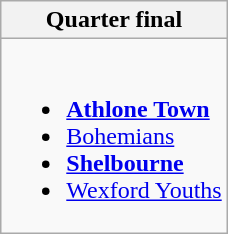<table class="wikitable">
<tr>
<th>Quarter final</th>
</tr>
<tr>
<td valign="top"><br><ul><li><strong><a href='#'>Athlone Town</a></strong></li><li><a href='#'>Bohemians</a></li><li><strong><a href='#'>Shelbourne</a></strong></li><li><a href='#'>Wexford Youths</a></li></ul></td>
</tr>
</table>
